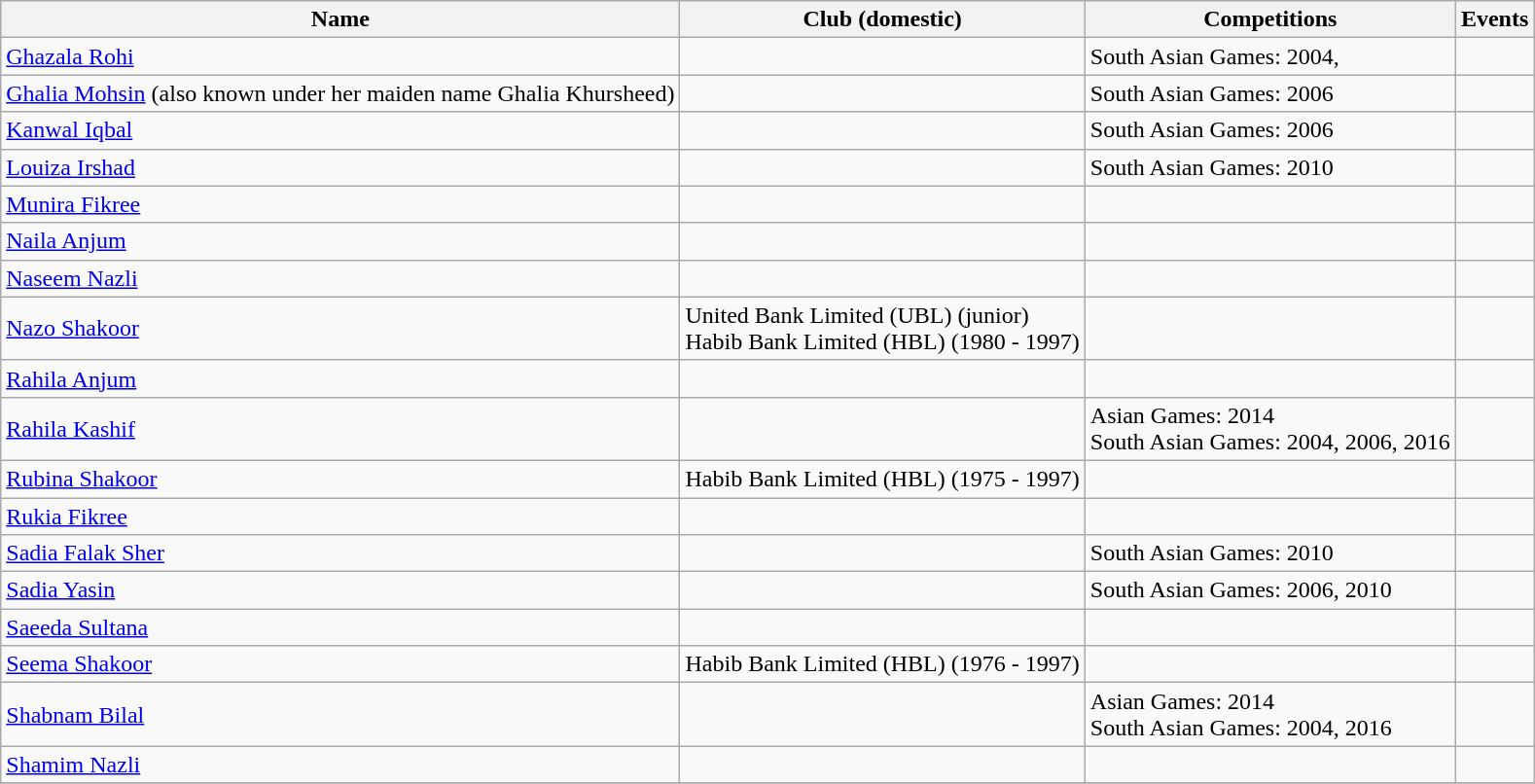<table class="wikitable sortable">
<tr>
<th>Name</th>
<th>Club (domestic)</th>
<th>Competitions</th>
<th>Events</th>
</tr>
<tr>
<td><a href='#'>Ghazala Rohi</a></td>
<td></td>
<td>South Asian Games: 2004,</td>
<td></td>
</tr>
<tr>
<td><a href='#'>Ghalia Mohsin</a> (also known under her maiden name Ghalia Khursheed)</td>
<td></td>
<td>South Asian Games: 2006</td>
<td></td>
</tr>
<tr>
<td><a href='#'>Kanwal Iqbal</a></td>
<td></td>
<td>South Asian Games: 2006</td>
<td></td>
</tr>
<tr>
<td><a href='#'>Louiza Irshad</a></td>
<td></td>
<td>South Asian Games: 2010</td>
<td></td>
</tr>
<tr>
<td><a href='#'>Munira Fikree</a></td>
<td></td>
<td></td>
<td></td>
</tr>
<tr>
<td><a href='#'>Naila Anjum</a></td>
<td></td>
<td></td>
<td></td>
</tr>
<tr>
<td><a href='#'>Naseem Nazli</a></td>
<td></td>
<td></td>
<td></td>
</tr>
<tr>
<td><a href='#'>Nazo Shakoor</a></td>
<td>United Bank Limited (UBL) (junior) <br> Habib Bank Limited (HBL) (1980 - 1997)</td>
<td></td>
<td></td>
</tr>
<tr>
<td><a href='#'>Rahila Anjum</a></td>
<td></td>
<td></td>
<td></td>
</tr>
<tr>
<td><a href='#'>Rahila Kashif</a></td>
<td></td>
<td>Asian Games: 2014 <br> South Asian Games: 2004, 2006, 2016</td>
<td></td>
</tr>
<tr>
<td><a href='#'>Rubina Shakoor</a></td>
<td>Habib Bank Limited (HBL) (1975 - 1997)</td>
<td></td>
<td></td>
</tr>
<tr>
<td><a href='#'>Rukia Fikree</a></td>
<td></td>
<td></td>
<td></td>
</tr>
<tr>
<td><a href='#'>Sadia Falak Sher</a></td>
<td></td>
<td>South Asian Games: 2010</td>
<td></td>
</tr>
<tr>
<td><a href='#'>Sadia Yasin</a></td>
<td></td>
<td>South Asian Games: 2006, 2010</td>
<td></td>
</tr>
<tr>
<td><a href='#'>Saeeda Sultana</a></td>
<td></td>
<td></td>
<td></td>
</tr>
<tr>
<td><a href='#'>Seema Shakoor</a></td>
<td>Habib Bank Limited (HBL) (1976 - 1997)</td>
<td></td>
<td></td>
</tr>
<tr>
<td><a href='#'>Shabnam Bilal</a></td>
<td></td>
<td>Asian Games: 2014 <br> South Asian Games: 2004, 2016</td>
<td></td>
</tr>
<tr>
<td><a href='#'>Shamim Nazli</a></td>
<td></td>
<td></td>
<td></td>
</tr>
<tr>
</tr>
</table>
